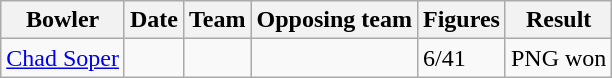<table class="wikitable">
<tr>
<th>Bowler</th>
<th>Date</th>
<th>Team</th>
<th>Opposing team</th>
<th>Figures</th>
<th>Result</th>
</tr>
<tr>
<td><a href='#'>Chad Soper</a></td>
<td></td>
<td></td>
<td></td>
<td>6/41</td>
<td>PNG won</td>
</tr>
</table>
